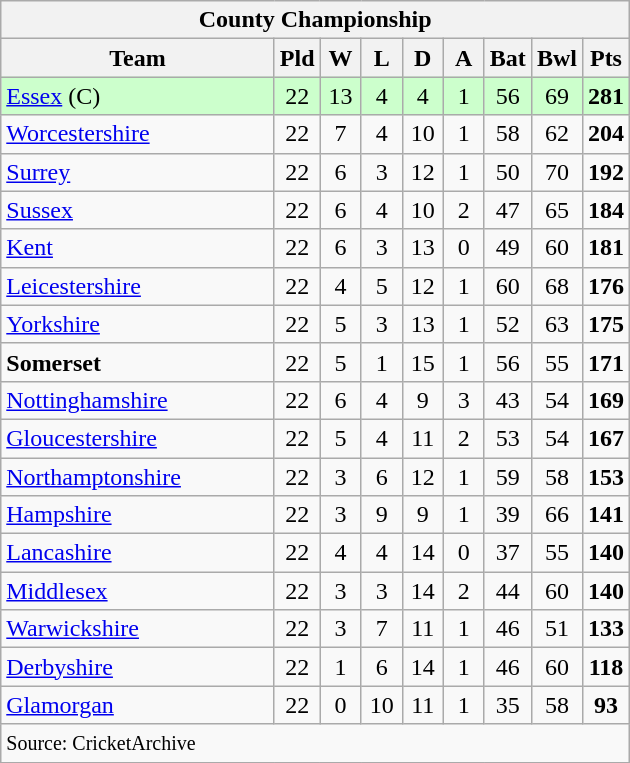<table class="wikitable" style="text-align:center;">
<tr>
<th colspan="9">County Championship</th>
</tr>
<tr>
<th width=175>Team</th>
<th width=20 abbr="Played">Pld</th>
<th width=20 abbr="Won">W</th>
<th width=20 abbr="Lost">L</th>
<th width=20 abbr="Drawn">D</th>
<th width=20 abbr="Abandoned">A</th>
<th width=20 abbr="Batting Points">Bat</th>
<th width=20 abbr="Bowling Points">Bwl</th>
<th width=20 abbr="Points">Pts</th>
</tr>
<tr style="background:#ccffcc;">
<td style="text-align:left;"><a href='#'>Essex</a> (C)</td>
<td>22</td>
<td>13</td>
<td>4</td>
<td>4</td>
<td>1</td>
<td>56</td>
<td>69</td>
<td><strong>281</strong></td>
</tr>
<tr style="background:#f9f9f9;">
<td style="text-align:left;"><a href='#'>Worcestershire</a></td>
<td>22</td>
<td>7</td>
<td>4</td>
<td>10</td>
<td>1</td>
<td>58</td>
<td>62</td>
<td><strong>204</strong></td>
</tr>
<tr style="background:#f9f9f9;">
<td style="text-align:left;"><a href='#'>Surrey</a></td>
<td>22</td>
<td>6</td>
<td>3</td>
<td>12</td>
<td>1</td>
<td>50</td>
<td>70</td>
<td><strong>192</strong></td>
</tr>
<tr style="background:#f9f9f9;">
<td style="text-align:left;"><a href='#'>Sussex</a></td>
<td>22</td>
<td>6</td>
<td>4</td>
<td>10</td>
<td>2</td>
<td>47</td>
<td>65</td>
<td><strong>184</strong></td>
</tr>
<tr style="background:#f9f9f9;">
<td style="text-align:left;"><a href='#'>Kent</a></td>
<td>22</td>
<td>6</td>
<td>3</td>
<td>13</td>
<td>0</td>
<td>49</td>
<td>60</td>
<td><strong>181</strong></td>
</tr>
<tr style="background:#f9f9f9;">
<td style="text-align:left;"><a href='#'>Leicestershire</a></td>
<td>22</td>
<td>4</td>
<td>5</td>
<td>12</td>
<td>1</td>
<td>60</td>
<td>68</td>
<td><strong>176</strong></td>
</tr>
<tr style="background:#f9f9f9;">
<td style="text-align:left;"><a href='#'>Yorkshire</a></td>
<td>22</td>
<td>5</td>
<td>3</td>
<td>13</td>
<td>1</td>
<td>52</td>
<td>63</td>
<td><strong>175</strong></td>
</tr>
<tr style="background:#f9f9f9;">
<td style="text-align:left;"><strong>Somerset</strong></td>
<td>22</td>
<td>5</td>
<td>1</td>
<td>15</td>
<td>1</td>
<td>56</td>
<td>55</td>
<td><strong>171</strong></td>
</tr>
<tr style="background:#f9f9f9;">
<td style="text-align:left;"><a href='#'>Nottinghamshire</a></td>
<td>22</td>
<td>6</td>
<td>4</td>
<td>9</td>
<td>3</td>
<td>43</td>
<td>54</td>
<td><strong>169</strong></td>
</tr>
<tr style="background:#f9f9f9;">
<td style="text-align:left;"><a href='#'>Gloucestershire</a></td>
<td>22</td>
<td>5</td>
<td>4</td>
<td>11</td>
<td>2</td>
<td>53</td>
<td>54</td>
<td><strong>167</strong></td>
</tr>
<tr style="background:#f9f9f9;">
<td style="text-align:left;"><a href='#'>Northamptonshire</a></td>
<td>22</td>
<td>3</td>
<td>6</td>
<td>12</td>
<td>1</td>
<td>59</td>
<td>58</td>
<td><strong>153</strong></td>
</tr>
<tr style="background:#f9f9f9;">
<td style="text-align:left;"><a href='#'>Hampshire</a></td>
<td>22</td>
<td>3</td>
<td>9</td>
<td>9</td>
<td>1</td>
<td>39</td>
<td>66</td>
<td><strong>141</strong></td>
</tr>
<tr style="background:#f9f9f9;">
<td style="text-align:left;"><a href='#'>Lancashire</a></td>
<td>22</td>
<td>4</td>
<td>4</td>
<td>14</td>
<td>0</td>
<td>37</td>
<td>55</td>
<td><strong>140</strong></td>
</tr>
<tr style="background:#f9f9f9;">
<td style="text-align:left;"><a href='#'>Middlesex</a></td>
<td>22</td>
<td>3</td>
<td>3</td>
<td>14</td>
<td>2</td>
<td>44</td>
<td>60</td>
<td><strong>140</strong></td>
</tr>
<tr style="background:#f9f9f9;">
<td style="text-align:left;"><a href='#'>Warwickshire</a></td>
<td>22</td>
<td>3</td>
<td>7</td>
<td>11</td>
<td>1</td>
<td>46</td>
<td>51</td>
<td><strong>133</strong></td>
</tr>
<tr style="background:#f9f9f9;">
<td style="text-align:left;"><a href='#'>Derbyshire</a></td>
<td>22</td>
<td>1</td>
<td>6</td>
<td>14</td>
<td>1</td>
<td>46</td>
<td>60</td>
<td><strong>118</strong></td>
</tr>
<tr style="background:#f9f9f9;">
<td style="text-align:left;"><a href='#'>Glamorgan</a></td>
<td>22</td>
<td>0</td>
<td>10</td>
<td>11</td>
<td>1</td>
<td>35</td>
<td>58</td>
<td><strong>93</strong></td>
</tr>
<tr>
<td colspan="9" align="left"><small>Source: CricketArchive</small></td>
</tr>
<tr>
</tr>
</table>
